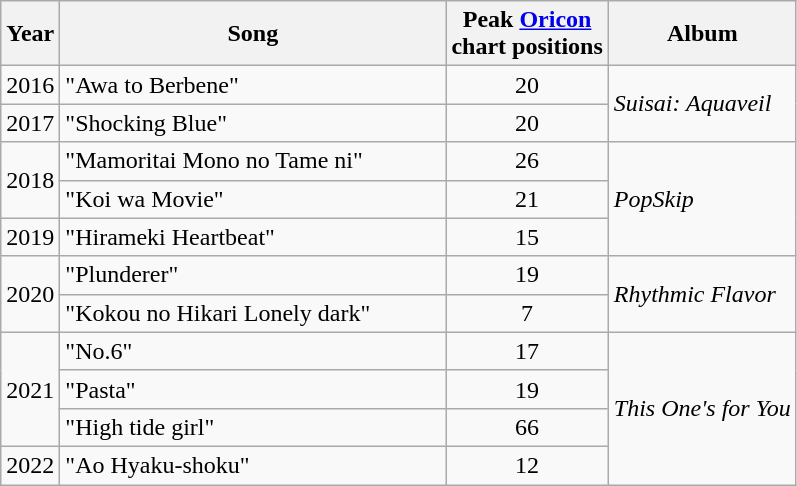<table class="wikitable" border="1">
<tr>
<th rowspan="1">Year</th>
<th rowspan="1" width="250">Song</th>
<th colspan="1">Peak <a href='#'>Oricon</a><br> chart positions<br></th>
<th rowspan="1">Album</th>
</tr>
<tr>
<td>2016</td>
<td>"Awa to Berbene"</td>
<td align="center">20</td>
<td rowspan="2"><em>Suisai: Aquaveil</em></td>
</tr>
<tr>
<td>2017</td>
<td>"Shocking Blue"</td>
<td align="center">20</td>
</tr>
<tr>
<td rowspan="2">2018</td>
<td>"Mamoritai Mono no Tame ni"</td>
<td align="center">26</td>
<td rowspan="3"><em>PopSkip</em></td>
</tr>
<tr>
<td>"Koi wa Movie"</td>
<td align="center">21</td>
</tr>
<tr>
<td>2019</td>
<td>"Hirameki Heartbeat"</td>
<td align="center">15</td>
</tr>
<tr>
<td rowspan="2">2020</td>
<td>"Plunderer"</td>
<td align="center">19</td>
<td rowspan="2"><em>Rhythmic Flavor</em></td>
</tr>
<tr>
<td>"Kokou no Hikari Lonely dark"</td>
<td align="center">7</td>
</tr>
<tr>
<td rowspan="3">2021</td>
<td>"No.6"</td>
<td align="center">17</td>
<td rowspan="4"><em>This One's for You</em></td>
</tr>
<tr>
<td>"Pasta"</td>
<td align="center">19</td>
</tr>
<tr>
<td>"High tide girl"</td>
<td align="center">66</td>
</tr>
<tr>
<td>2022</td>
<td>"Ao Hyaku-shoku"</td>
<td align="center">12</td>
</tr>
</table>
